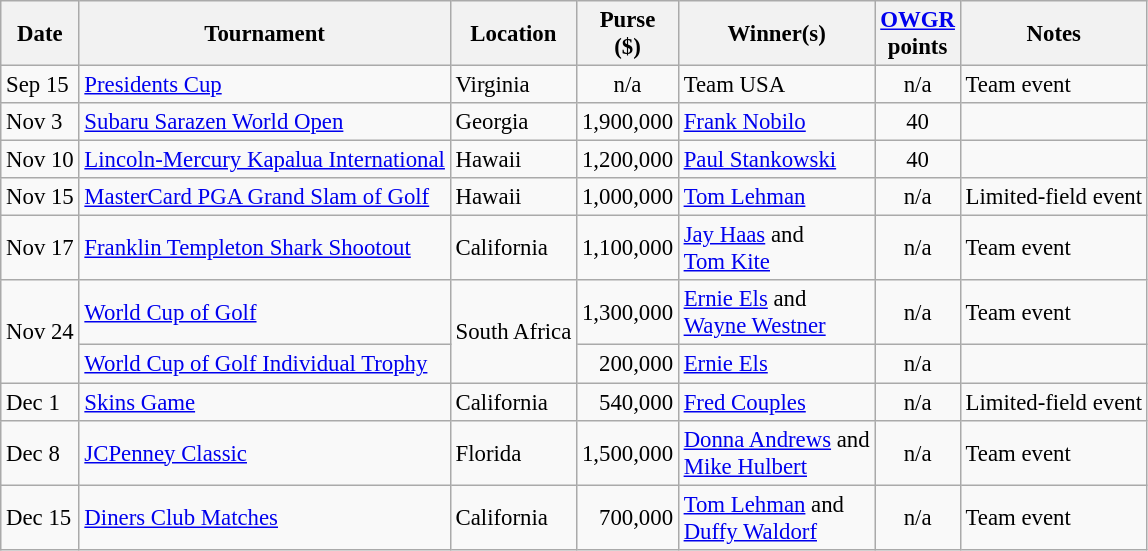<table class="wikitable" style="font-size:95%">
<tr>
<th>Date</th>
<th>Tournament</th>
<th>Location</th>
<th>Purse<br>($)</th>
<th>Winner(s)</th>
<th><a href='#'>OWGR</a><br>points</th>
<th>Notes</th>
</tr>
<tr>
<td>Sep 15</td>
<td><a href='#'>Presidents Cup</a></td>
<td>Virginia</td>
<td align=center>n/a</td>
<td> Team USA</td>
<td align=center>n/a</td>
<td>Team event</td>
</tr>
<tr>
<td>Nov 3</td>
<td><a href='#'>Subaru Sarazen World Open</a></td>
<td>Georgia</td>
<td align=right>1,900,000</td>
<td> <a href='#'>Frank Nobilo</a></td>
<td align=center>40</td>
<td></td>
</tr>
<tr>
<td>Nov 10</td>
<td><a href='#'>Lincoln-Mercury Kapalua International</a></td>
<td>Hawaii</td>
<td align=right>1,200,000</td>
<td> <a href='#'>Paul Stankowski</a></td>
<td align=center>40</td>
<td></td>
</tr>
<tr>
<td>Nov 15</td>
<td><a href='#'>MasterCard PGA Grand Slam of Golf</a></td>
<td>Hawaii</td>
<td align=right>1,000,000</td>
<td> <a href='#'>Tom Lehman</a></td>
<td align=center>n/a</td>
<td>Limited-field event</td>
</tr>
<tr>
<td>Nov 17</td>
<td><a href='#'>Franklin Templeton Shark Shootout</a></td>
<td>California</td>
<td align=right>1,100,000</td>
<td> <a href='#'>Jay Haas</a> and<br> <a href='#'>Tom Kite</a></td>
<td align=center>n/a</td>
<td>Team event</td>
</tr>
<tr>
<td rowspan=2>Nov 24</td>
<td><a href='#'>World Cup of Golf</a></td>
<td rowspan=2>South Africa</td>
<td align=right>1,300,000</td>
<td> <a href='#'>Ernie Els</a> and<br> <a href='#'>Wayne Westner</a></td>
<td align=center>n/a</td>
<td>Team event</td>
</tr>
<tr>
<td><a href='#'>World Cup of Golf Individual Trophy</a></td>
<td align=right>200,000</td>
<td> <a href='#'>Ernie Els</a></td>
<td align=center>n/a</td>
<td></td>
</tr>
<tr>
<td>Dec 1</td>
<td><a href='#'>Skins Game</a></td>
<td>California</td>
<td align=right>540,000</td>
<td> <a href='#'>Fred Couples</a></td>
<td align=center>n/a</td>
<td>Limited-field event</td>
</tr>
<tr>
<td>Dec 8</td>
<td><a href='#'>JCPenney Classic</a></td>
<td>Florida</td>
<td align=right>1,500,000</td>
<td> <a href='#'>Donna Andrews</a> and<br> <a href='#'>Mike Hulbert</a></td>
<td align=center>n/a</td>
<td>Team event</td>
</tr>
<tr>
<td>Dec 15</td>
<td><a href='#'>Diners Club Matches</a></td>
<td>California</td>
<td align=right>700,000</td>
<td> <a href='#'>Tom Lehman</a> and<br> <a href='#'>Duffy Waldorf</a></td>
<td align=center>n/a</td>
<td>Team event</td>
</tr>
</table>
